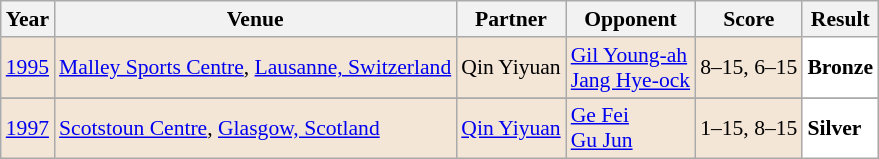<table class="sortable wikitable" style="font-size: 90%;">
<tr>
<th>Year</th>
<th>Venue</th>
<th>Partner</th>
<th>Opponent</th>
<th>Score</th>
<th>Result</th>
</tr>
<tr style="background:#F3E6D7">
<td align="center"><a href='#'>1995</a></td>
<td align="left"><a href='#'>Malley Sports Centre</a>, <a href='#'>Lausanne, Switzerland</a></td>
<td align="left"> Qin Yiyuan</td>
<td align="left"> <a href='#'>Gil Young-ah</a> <br>  <a href='#'>Jang Hye-ock</a></td>
<td align="left">8–15, 6–15</td>
<td style="text-align:left; background:white"> <strong>Bronze</strong></td>
</tr>
<tr>
</tr>
<tr style="background:#F3E6D7">
<td align="center"><a href='#'>1997</a></td>
<td align="left"><a href='#'>Scotstoun Centre</a>, <a href='#'>Glasgow, Scotland</a></td>
<td align="left"> <a href='#'>Qin Yiyuan</a></td>
<td align="left"> <a href='#'>Ge Fei</a> <br>  <a href='#'>Gu Jun</a></td>
<td align="left">1–15, 8–15</td>
<td style="text-align:left; background:white"> <strong>Silver</strong></td>
</tr>
</table>
